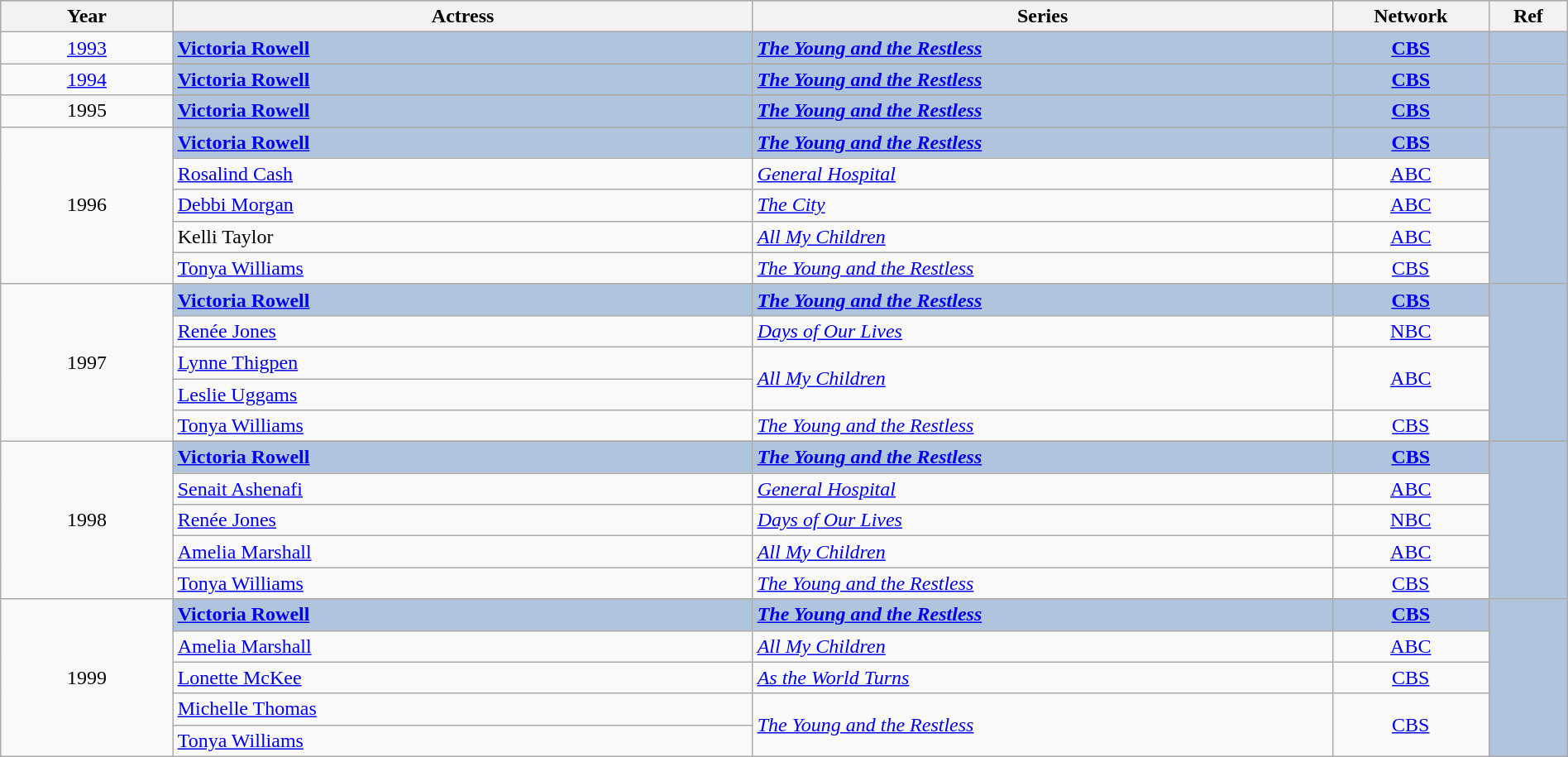<table class="wikitable" style="width:100%;">
<tr style="background:#bebebe;">
<th style="width:11%;">Year</th>
<th style="width:37%;">Actress</th>
<th style="width:37%;">Series</th>
<th style="width:10%;">Network</th>
<th style="width:5%;">Ref</th>
</tr>
<tr>
<td rowspan="2" align="center"><a href='#'>1993</a></td>
</tr>
<tr style="background:#B0C4DE">
<td><strong><a href='#'>Victoria Rowell</a></strong></td>
<td><strong><em><a href='#'>The Young and the Restless</a></em></strong></td>
<td align="center"><strong><a href='#'>CBS</a></strong></td>
<td rowspan="2" align="center"></td>
</tr>
<tr>
<td rowspan="2" align="center"><a href='#'>1994</a></td>
</tr>
<tr style="background:#B0C4DE">
<td><strong><a href='#'>Victoria Rowell</a></strong></td>
<td><strong><em><a href='#'>The Young and the Restless</a></em></strong></td>
<td align="center"><strong><a href='#'>CBS</a></strong></td>
<td rowspan="2" align="center"></td>
</tr>
<tr>
<td rowspan="2" align="center">1995</td>
</tr>
<tr style="background:#B0C4DE">
<td><strong><a href='#'>Victoria Rowell</a></strong></td>
<td><strong><em><a href='#'>The Young and the Restless</a></em></strong></td>
<td align="center"><strong><a href='#'>CBS</a></strong></td>
<td rowspan="2" align="center"></td>
</tr>
<tr>
<td rowspan="6" align="center">1996</td>
</tr>
<tr style="background:#B0C4DE">
<td><strong><a href='#'>Victoria Rowell</a></strong></td>
<td><strong><em><a href='#'>The Young and the Restless</a></em></strong></td>
<td align="center"><strong><a href='#'>CBS</a></strong></td>
<td rowspan="6" align="center"></td>
</tr>
<tr>
<td><a href='#'>Rosalind Cash</a></td>
<td><em><a href='#'>General Hospital</a></em></td>
<td align="center"><a href='#'>ABC</a></td>
</tr>
<tr>
<td><a href='#'>Debbi Morgan</a></td>
<td><em><a href='#'>The City</a></em></td>
<td align="center"><a href='#'>ABC</a></td>
</tr>
<tr>
<td>Kelli Taylor</td>
<td><em><a href='#'>All My Children</a></em></td>
<td align="center"><a href='#'>ABC</a></td>
</tr>
<tr>
<td><a href='#'>Tonya Williams</a></td>
<td><em><a href='#'>The Young and the Restless</a></em></td>
<td align="center"><a href='#'>CBS</a></td>
</tr>
<tr>
<td rowspan="6" align="center">1997</td>
</tr>
<tr style="background:#B0C4DE">
<td><strong><a href='#'>Victoria Rowell</a></strong></td>
<td><strong><em><a href='#'>The Young and the Restless</a></em></strong></td>
<td align="center"><strong><a href='#'>CBS</a></strong></td>
<td rowspan="6" align="center"></td>
</tr>
<tr>
<td><a href='#'>Renée Jones</a></td>
<td><em><a href='#'>Days of Our Lives</a></em></td>
<td align="center"><a href='#'>NBC</a></td>
</tr>
<tr>
<td><a href='#'>Lynne Thigpen</a></td>
<td rowspan="2"><em><a href='#'>All My Children</a></em></td>
<td rowspan="2" align="center"><a href='#'>ABC</a></td>
</tr>
<tr>
<td><a href='#'>Leslie Uggams</a></td>
</tr>
<tr>
<td><a href='#'>Tonya Williams</a></td>
<td><em><a href='#'>The Young and the Restless</a></em></td>
<td align="center"><a href='#'>CBS</a></td>
</tr>
<tr>
<td rowspan="6" align="center">1998</td>
</tr>
<tr style="background:#B0C4DE">
<td><strong><a href='#'>Victoria Rowell</a></strong></td>
<td><strong><em><a href='#'>The Young and the Restless</a></em></strong></td>
<td align="center"><strong><a href='#'>CBS</a></strong></td>
<td rowspan="6" align="center"></td>
</tr>
<tr>
<td><a href='#'>Senait Ashenafi</a></td>
<td><em><a href='#'>General Hospital</a></em></td>
<td align="center"><a href='#'>ABC</a></td>
</tr>
<tr>
<td><a href='#'>Renée Jones</a></td>
<td><em><a href='#'>Days of Our Lives</a></em></td>
<td align="center"><a href='#'>NBC</a></td>
</tr>
<tr>
<td><a href='#'>Amelia Marshall</a></td>
<td><em><a href='#'>All My Children</a></em></td>
<td align="center"><a href='#'>ABC</a></td>
</tr>
<tr>
<td><a href='#'>Tonya Williams</a></td>
<td><em><a href='#'>The Young and the Restless</a></em></td>
<td align="center"><a href='#'>CBS</a></td>
</tr>
<tr>
<td rowspan="6" align="center">1999</td>
</tr>
<tr style="background:#B0C4DE">
<td><strong><a href='#'>Victoria Rowell</a></strong></td>
<td><strong><em><a href='#'>The Young and the Restless</a></em></strong></td>
<td align="center"><strong><a href='#'>CBS</a></strong></td>
<td rowspan="5" align="center"></td>
</tr>
<tr>
<td><a href='#'>Amelia Marshall</a></td>
<td><em><a href='#'>All My Children</a></em></td>
<td align="center"><a href='#'>ABC</a></td>
</tr>
<tr>
<td><a href='#'>Lonette McKee</a></td>
<td><em><a href='#'>As the World Turns</a></em></td>
<td align="center"><a href='#'>CBS</a></td>
</tr>
<tr>
<td><a href='#'>Michelle Thomas</a></td>
<td rowspan="2"><em><a href='#'>The Young and the Restless</a></em></td>
<td rowspan="2" align="center"><a href='#'>CBS</a></td>
</tr>
<tr>
<td><a href='#'>Tonya Williams</a></td>
</tr>
</table>
